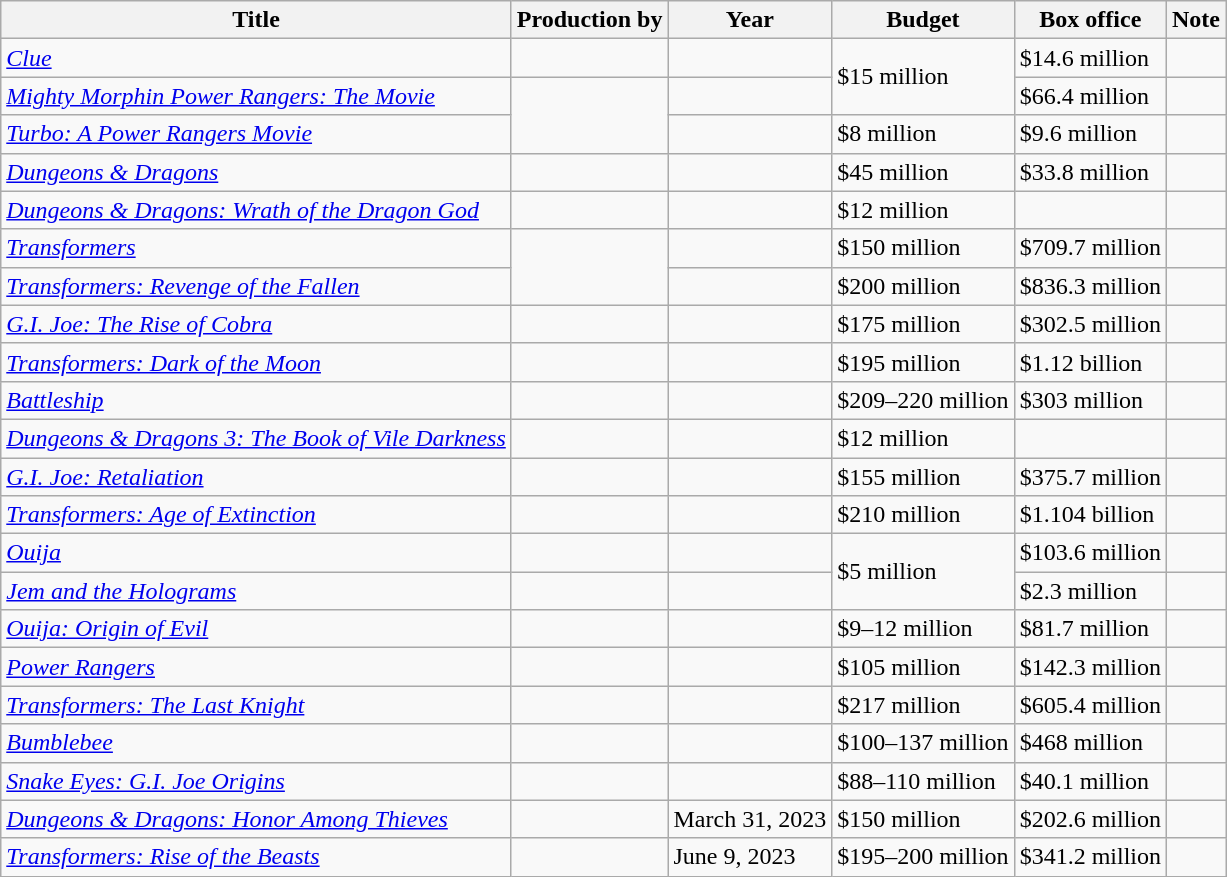<table class="wikitable sortable">
<tr>
<th>Title</th>
<th>Production by</th>
<th>Year</th>
<th>Budget</th>
<th>Box office</th>
<th>Note</th>
</tr>
<tr>
<td><em><a href='#'>Clue</a></em></td>
<td></td>
<td></td>
<td rowspan="2">$15 million</td>
<td>$14.6 million</td>
<td></td>
</tr>
<tr>
<td><em><a href='#'>Mighty Morphin Power Rangers: The Movie</a></em></td>
<td rowspan="2"></td>
<td></td>
<td>$66.4 million</td>
<td></td>
</tr>
<tr>
<td><em><a href='#'>Turbo: A Power Rangers Movie</a></em></td>
<td></td>
<td>$8 million</td>
<td>$9.6 million</td>
<td></td>
</tr>
<tr>
<td><em><a href='#'>Dungeons & Dragons</a></em></td>
<td></td>
<td></td>
<td>$45 million</td>
<td>$33.8 million</td>
<td></td>
</tr>
<tr>
<td><em><a href='#'>Dungeons & Dragons: Wrath of the Dragon God</a></em></td>
<td></td>
<td></td>
<td>$12 million</td>
<td></td>
<td></td>
</tr>
<tr>
<td><em><a href='#'>Transformers</a></em></td>
<td rowspan="2"></td>
<td></td>
<td>$150 million</td>
<td>$709.7 million</td>
<td></td>
</tr>
<tr>
<td><em><a href='#'>Transformers: Revenge of the Fallen</a></em></td>
<td></td>
<td>$200 million</td>
<td>$836.3 million</td>
<td></td>
</tr>
<tr>
<td><em><a href='#'>G.I. Joe: The Rise of Cobra</a></em></td>
<td></td>
<td></td>
<td>$175 million</td>
<td>$302.5 million</td>
<td></td>
</tr>
<tr>
<td><em><a href='#'>Transformers: Dark of the Moon</a></em></td>
<td></td>
<td></td>
<td>$195 million</td>
<td>$1.12 billion</td>
<td></td>
</tr>
<tr>
<td><em><a href='#'>Battleship</a></em></td>
<td></td>
<td></td>
<td>$209–220 million</td>
<td>$303 million</td>
<td></td>
</tr>
<tr>
<td><em><a href='#'>Dungeons & Dragons 3: The Book of Vile Darkness</a></em></td>
<td></td>
<td></td>
<td>$12 million</td>
<td></td>
<td></td>
</tr>
<tr>
<td><em><a href='#'>G.I. Joe: Retaliation</a></em></td>
<td></td>
<td></td>
<td>$155 million</td>
<td>$375.7 million</td>
<td></td>
</tr>
<tr>
<td><em><a href='#'>Transformers: Age of Extinction</a></em></td>
<td></td>
<td></td>
<td>$210 million</td>
<td>$1.104 billion</td>
<td></td>
</tr>
<tr>
<td><em><a href='#'>Ouija</a></em></td>
<td></td>
<td></td>
<td rowspan="2">$5 million</td>
<td>$103.6 million</td>
<td></td>
</tr>
<tr>
<td><em><a href='#'>Jem and the Holograms</a></em></td>
<td></td>
<td></td>
<td>$2.3 million</td>
<td></td>
</tr>
<tr>
<td><em><a href='#'>Ouija: Origin of Evil</a></em></td>
<td></td>
<td></td>
<td>$9–12 million</td>
<td>$81.7 million</td>
<td></td>
</tr>
<tr>
<td><em><a href='#'>Power Rangers</a></em></td>
<td></td>
<td></td>
<td>$105 million</td>
<td>$142.3 million</td>
<td></td>
</tr>
<tr>
<td><em><a href='#'>Transformers: The Last Knight</a></em></td>
<td></td>
<td></td>
<td>$217 million</td>
<td>$605.4 million</td>
<td></td>
</tr>
<tr>
<td><em><a href='#'>Bumblebee</a></em></td>
<td></td>
<td></td>
<td>$100–137 million</td>
<td>$468 million</td>
<td></td>
</tr>
<tr>
<td><em><a href='#'>Snake Eyes: G.I. Joe Origins</a></em></td>
<td></td>
<td></td>
<td>$88–110 million</td>
<td>$40.1 million</td>
<td></td>
</tr>
<tr>
<td><em><a href='#'>Dungeons & Dragons: Honor Among Thieves</a></em></td>
<td></td>
<td>March 31, 2023</td>
<td>$150 million</td>
<td>$202.6 million</td>
<td></td>
</tr>
<tr>
<td><em><a href='#'>Transformers: Rise of the Beasts</a></em></td>
<td></td>
<td>June 9, 2023</td>
<td>$195–200 million</td>
<td>$341.2 million</td>
<td></td>
</tr>
</table>
